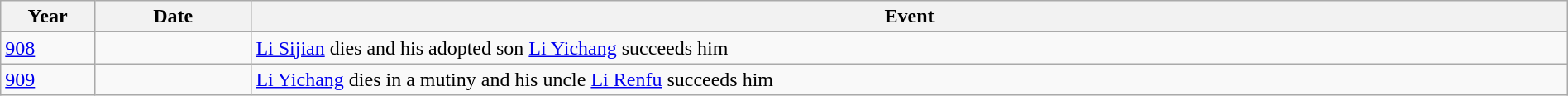<table class="wikitable" width="100%">
<tr>
<th style="width:6%">Year</th>
<th style="width:10%">Date</th>
<th>Event</th>
</tr>
<tr>
<td><a href='#'>908</a></td>
<td></td>
<td><a href='#'>Li Sijian</a> dies and his adopted son <a href='#'>Li Yichang</a> succeeds him</td>
</tr>
<tr>
<td><a href='#'>909</a></td>
<td></td>
<td><a href='#'>Li Yichang</a> dies in a mutiny and his uncle <a href='#'>Li Renfu</a> succeeds him</td>
</tr>
</table>
